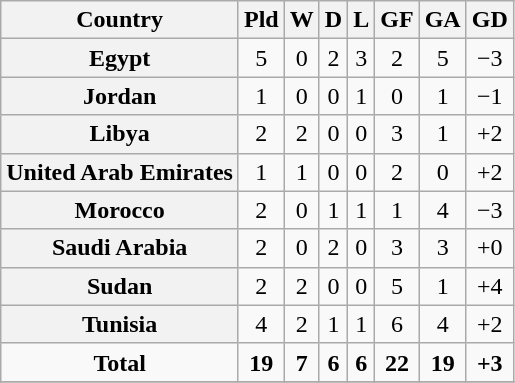<table class="wikitable plainrowheaders sortable" style="text-align:center">
<tr>
<th scope=col>Country</th>
<th scope=col>Pld</th>
<th scope=col>W</th>
<th scope=col>D</th>
<th scope=col>L</th>
<th scope=col>GF</th>
<th scope=col>GA</th>
<th scope=col>GD</th>
</tr>
<tr>
<th scope=row> Egypt</th>
<td>5</td>
<td>0</td>
<td>2</td>
<td>3</td>
<td>2</td>
<td>5</td>
<td>−3</td>
</tr>
<tr>
<th scope=row> Jordan</th>
<td>1</td>
<td>0</td>
<td>0</td>
<td>1</td>
<td>0</td>
<td>1</td>
<td>−1</td>
</tr>
<tr>
<th scope=row> Libya</th>
<td>2</td>
<td>2</td>
<td>0</td>
<td>0</td>
<td>3</td>
<td>1</td>
<td>+2</td>
</tr>
<tr>
<th scope=row> United Arab Emirates</th>
<td>1</td>
<td>1</td>
<td>0</td>
<td>0</td>
<td>2</td>
<td>0</td>
<td>+2</td>
</tr>
<tr>
<th scope=row> Morocco</th>
<td>2</td>
<td>0</td>
<td>1</td>
<td>1</td>
<td>1</td>
<td>4</td>
<td>−3</td>
</tr>
<tr>
<th scope=row> Saudi Arabia</th>
<td>2</td>
<td>0</td>
<td>2</td>
<td>0</td>
<td>3</td>
<td>3</td>
<td>+0</td>
</tr>
<tr>
<th scope=row> Sudan</th>
<td>2</td>
<td>2</td>
<td>0</td>
<td>0</td>
<td>5</td>
<td>1</td>
<td>+4</td>
</tr>
<tr>
<th scope=row> Tunisia</th>
<td>4</td>
<td>2</td>
<td>1</td>
<td>1</td>
<td>6</td>
<td>4</td>
<td>+2</td>
</tr>
<tr>
<td align-"center"><strong>Total</strong></td>
<td><strong>19</strong></td>
<td><strong>7</strong></td>
<td><strong>6</strong></td>
<td><strong>6</strong></td>
<td><strong>22</strong></td>
<td><strong>19</strong></td>
<td><strong>+3</strong></td>
</tr>
<tr>
</tr>
</table>
